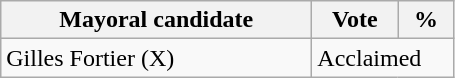<table class="wikitable">
<tr>
<th bgcolor="#DDDDFF" width="200px">Mayoral candidate</th>
<th bgcolor="#DDDDFF" width="50px">Vote</th>
<th bgcolor="#DDDDFF"  width="30px">%</th>
</tr>
<tr>
<td>Gilles Fortier (X)</td>
<td colspan="2">Acclaimed</td>
</tr>
</table>
